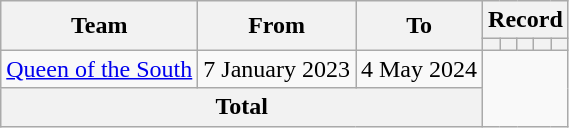<table class="wikitable" style="text-align: center">
<tr>
<th rowspan="2">Team</th>
<th rowspan="2">From</th>
<th rowspan="2">To</th>
<th colspan="5">Record</th>
</tr>
<tr>
<th></th>
<th></th>
<th></th>
<th></th>
<th></th>
</tr>
<tr>
<td align=left><a href='#'>Queen of the South</a></td>
<td align=left>7 January 2023</td>
<td align=left>4 May 2024<br></td>
</tr>
<tr>
<th colspan=3>Total<br></th>
</tr>
</table>
